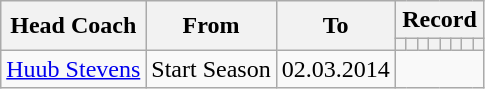<table class="wikitable" style="text-align: center">
<tr>
<th rowspan=2>Head Coach</th>
<th rowspan=2>From</th>
<th rowspan=2>To</th>
<th colspan=8>Record</th>
</tr>
<tr>
<th></th>
<th></th>
<th></th>
<th></th>
<th></th>
<th></th>
<th></th>
<th></th>
</tr>
<tr>
<td> <a href='#'>Huub Stevens</a></td>
<td>Start Season</td>
<td>02.03.2014<br></td>
</tr>
</table>
